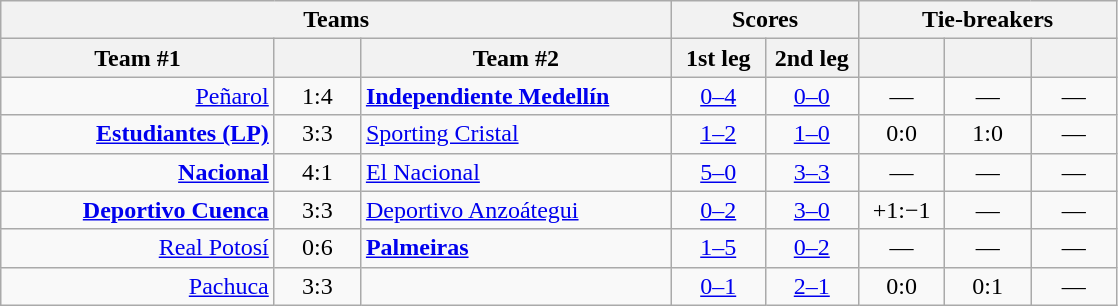<table class="wikitable" style="text-align: center;">
<tr>
<th colspan=3>Teams</th>
<th colspan=2>Scores</th>
<th colspan=3>Tie-breakers</th>
</tr>
<tr>
<th width="175">Team #1</th>
<th width="50"></th>
<th width="200">Team #2</th>
<th width="55">1st leg</th>
<th width="55">2nd leg</th>
<th width="50"></th>
<th width="50"></th>
<th width="50"></th>
</tr>
<tr>
<td align=right><a href='#'>Peñarol</a> </td>
<td>1:4</td>
<td align=left> <strong><a href='#'>Independiente Medellín</a></strong></td>
<td><a href='#'>0–4</a></td>
<td><a href='#'>0–0</a></td>
<td>—</td>
<td>—</td>
<td>—</td>
</tr>
<tr>
<td align=right><strong><a href='#'>Estudiantes (LP)</a></strong> </td>
<td>3:3</td>
<td align=left> <a href='#'>Sporting Cristal</a></td>
<td><a href='#'>1–2</a></td>
<td><a href='#'>1–0</a></td>
<td>0:0</td>
<td>1:0</td>
<td>—</td>
</tr>
<tr>
<td align=right><strong><a href='#'>Nacional</a></strong> </td>
<td>4:1</td>
<td align=left> <a href='#'>El Nacional</a></td>
<td><a href='#'>5–0</a></td>
<td><a href='#'>3–3</a></td>
<td>—</td>
<td>—</td>
<td>—</td>
</tr>
<tr>
<td align=right><strong><a href='#'>Deportivo Cuenca</a></strong> </td>
<td>3:3</td>
<td align=left> <a href='#'>Deportivo Anzoátegui</a></td>
<td><a href='#'>0–2</a></td>
<td><a href='#'>3–0</a></td>
<td>+1:−1</td>
<td>—</td>
<td>—</td>
</tr>
<tr>
<td align=right><a href='#'>Real Potosí</a> </td>
<td>0:6</td>
<td align=left> <strong><a href='#'>Palmeiras</a></strong></td>
<td><a href='#'>1–5</a></td>
<td><a href='#'>0–2</a></td>
<td>—</td>
<td>—</td>
<td>—</td>
</tr>
<tr>
<td align=right><a href='#'>Pachuca</a> </td>
<td>3:3</td>
<td align=left></td>
<td><a href='#'>0–1</a></td>
<td><a href='#'>2–1</a></td>
<td>0:0</td>
<td>0:1</td>
<td>—</td>
</tr>
</table>
